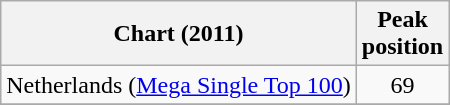<table class="wikitable sortable">
<tr>
<th>Chart (2011)</th>
<th>Peak<br>position</th>
</tr>
<tr>
<td>Netherlands (<a href='#'>Mega Single Top 100</a>)</td>
<td align="center">69</td>
</tr>
<tr>
</tr>
</table>
